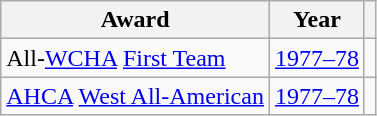<table class="wikitable">
<tr>
<th>Award</th>
<th>Year</th>
<th></th>
</tr>
<tr>
<td>All-<a href='#'>WCHA</a> <a href='#'>First Team</a></td>
<td><a href='#'>1977–78</a></td>
<td></td>
</tr>
<tr>
<td><a href='#'>AHCA</a> <a href='#'>West All-American</a></td>
<td><a href='#'>1977–78</a></td>
<td></td>
</tr>
</table>
